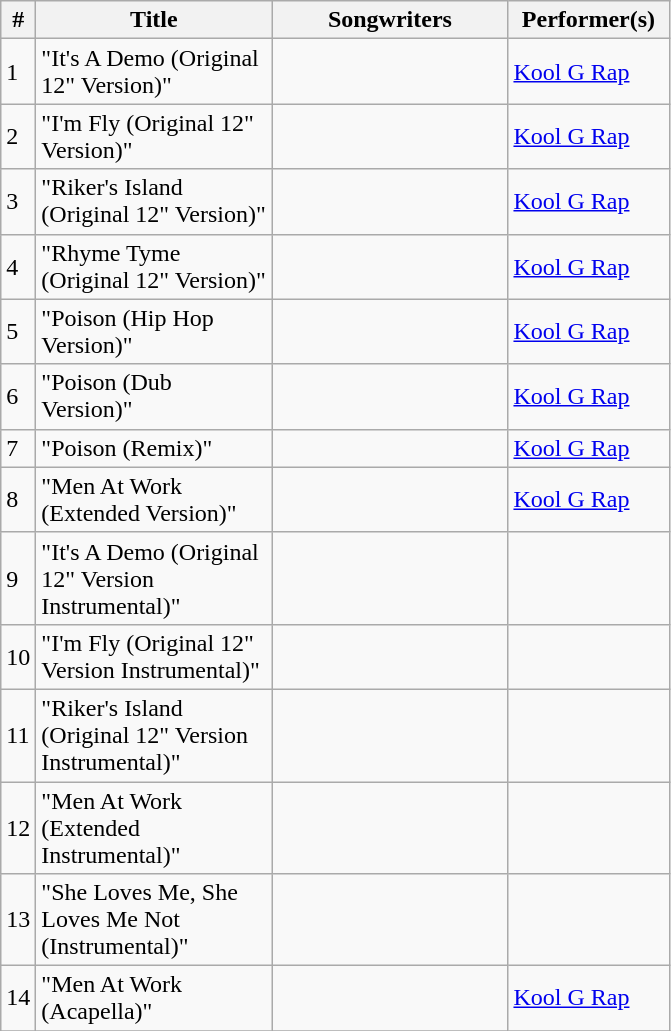<table class="wikitable">
<tr>
<th style="text-align:center;">#</th>
<th style="text-align:center; width:150px;">Title</th>
<th style="text-align:center; width:150px;">Songwriters</th>
<th style="text-align:center; width:100px;">Performer(s)</th>
</tr>
<tr>
<td>1</td>
<td>"It's A Demo (Original 12" Version)"</td>
<td></td>
<td><a href='#'>Kool G Rap</a></td>
</tr>
<tr>
<td>2</td>
<td>"I'm Fly (Original 12" Version)"</td>
<td></td>
<td><a href='#'>Kool G Rap</a></td>
</tr>
<tr>
<td>3</td>
<td>"Riker's Island (Original 12" Version)"</td>
<td></td>
<td><a href='#'>Kool G Rap</a></td>
</tr>
<tr>
<td>4</td>
<td>"Rhyme Tyme (Original 12" Version)"</td>
<td></td>
<td><a href='#'>Kool G Rap</a></td>
</tr>
<tr>
<td>5</td>
<td>"Poison (Hip Hop Version)"</td>
<td></td>
<td><a href='#'>Kool G Rap</a></td>
</tr>
<tr>
<td>6</td>
<td>"Poison (Dub Version)"</td>
<td></td>
<td><a href='#'>Kool G Rap</a></td>
</tr>
<tr>
<td>7</td>
<td>"Poison (Remix)"</td>
<td></td>
<td><a href='#'>Kool G Rap</a></td>
</tr>
<tr>
<td>8</td>
<td>"Men At Work (Extended Version)"</td>
<td></td>
<td><a href='#'>Kool G Rap</a></td>
</tr>
<tr>
<td>9</td>
<td>"It's A Demo (Original 12" Version Instrumental)"</td>
<td></td>
<td></td>
</tr>
<tr>
<td>10</td>
<td>"I'm Fly (Original 12" Version Instrumental)"</td>
<td></td>
<td></td>
</tr>
<tr>
<td>11</td>
<td>"Riker's Island (Original 12" Version Instrumental)"</td>
<td></td>
<td></td>
</tr>
<tr>
<td>12</td>
<td>"Men At Work (Extended Instrumental)"</td>
<td></td>
<td></td>
</tr>
<tr>
<td>13</td>
<td>"She Loves Me, She Loves Me Not (Instrumental)"</td>
<td></td>
<td></td>
</tr>
<tr>
<td>14</td>
<td>"Men At Work (Acapella)"</td>
<td></td>
<td><a href='#'>Kool G Rap</a></td>
</tr>
<tr>
</tr>
</table>
